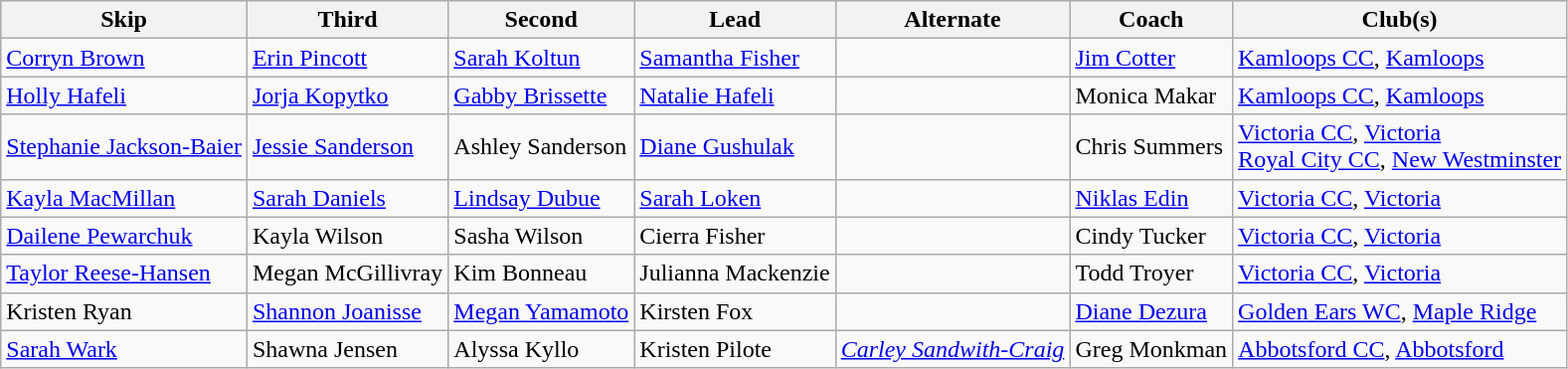<table class="wikitable">
<tr>
<th scope="col">Skip</th>
<th scope="col">Third</th>
<th scope="col">Second</th>
<th scope="col">Lead</th>
<th scope="col">Alternate</th>
<th scope="col">Coach</th>
<th scope="col">Club(s)</th>
</tr>
<tr>
<td><a href='#'>Corryn Brown</a></td>
<td><a href='#'>Erin Pincott</a></td>
<td><a href='#'>Sarah Koltun</a></td>
<td><a href='#'>Samantha Fisher</a></td>
<td></td>
<td><a href='#'>Jim Cotter</a></td>
<td><a href='#'>Kamloops CC</a>, <a href='#'>Kamloops</a></td>
</tr>
<tr>
<td><a href='#'>Holly Hafeli</a></td>
<td><a href='#'>Jorja Kopytko</a></td>
<td><a href='#'>Gabby Brissette</a></td>
<td><a href='#'>Natalie Hafeli</a></td>
<td></td>
<td>Monica Makar</td>
<td><a href='#'>Kamloops CC</a>, <a href='#'>Kamloops</a></td>
</tr>
<tr>
<td><a href='#'>Stephanie Jackson-Baier</a></td>
<td><a href='#'>Jessie Sanderson</a></td>
<td>Ashley Sanderson</td>
<td><a href='#'>Diane Gushulak</a></td>
<td></td>
<td>Chris Summers</td>
<td><a href='#'>Victoria CC</a>, <a href='#'>Victoria</a> <br> <a href='#'>Royal City CC</a>, <a href='#'>New Westminster</a></td>
</tr>
<tr>
<td><a href='#'>Kayla MacMillan</a></td>
<td><a href='#'>Sarah Daniels</a></td>
<td><a href='#'>Lindsay Dubue</a></td>
<td><a href='#'>Sarah Loken</a></td>
<td></td>
<td><a href='#'>Niklas Edin</a></td>
<td><a href='#'>Victoria CC</a>, <a href='#'>Victoria</a></td>
</tr>
<tr>
<td><a href='#'>Dailene Pewarchuk</a></td>
<td>Kayla Wilson</td>
<td>Sasha Wilson</td>
<td>Cierra Fisher</td>
<td></td>
<td>Cindy Tucker</td>
<td><a href='#'>Victoria CC</a>, <a href='#'>Victoria</a></td>
</tr>
<tr>
<td><a href='#'>Taylor Reese-Hansen</a></td>
<td>Megan McGillivray</td>
<td>Kim Bonneau</td>
<td>Julianna Mackenzie</td>
<td></td>
<td>Todd Troyer</td>
<td><a href='#'>Victoria CC</a>, <a href='#'>Victoria</a></td>
</tr>
<tr>
<td>Kristen Ryan</td>
<td><a href='#'>Shannon Joanisse</a></td>
<td><a href='#'>Megan Yamamoto</a></td>
<td>Kirsten Fox</td>
<td></td>
<td><a href='#'>Diane Dezura</a></td>
<td><a href='#'>Golden Ears WC</a>, <a href='#'>Maple Ridge</a></td>
</tr>
<tr>
<td><a href='#'>Sarah Wark</a></td>
<td>Shawna Jensen</td>
<td>Alyssa Kyllo</td>
<td>Kristen Pilote</td>
<td><em><a href='#'>Carley Sandwith-Craig</a></em></td>
<td>Greg Monkman</td>
<td><a href='#'>Abbotsford CC</a>, <a href='#'>Abbotsford</a></td>
</tr>
</table>
